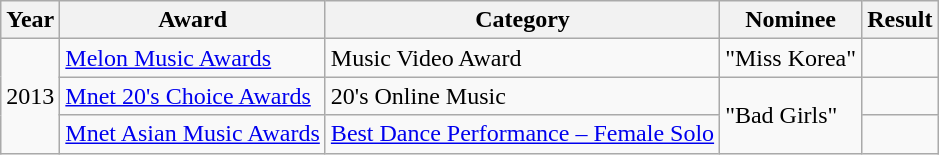<table class="wikitable">
<tr>
<th>Year</th>
<th>Award</th>
<th>Category</th>
<th>Nominee</th>
<th>Result</th>
</tr>
<tr>
<td rowspan="3">2013</td>
<td><a href='#'>Melon Music Awards</a></td>
<td>Music Video Award</td>
<td>"Miss Korea"</td>
<td></td>
</tr>
<tr>
<td><a href='#'>Mnet 20's Choice Awards</a></td>
<td>20's Online Music</td>
<td rowspan="2">"Bad Girls"</td>
<td></td>
</tr>
<tr>
<td><a href='#'>Mnet Asian Music Awards</a></td>
<td><a href='#'>Best Dance Performance – Female Solo</a></td>
<td></td>
</tr>
</table>
